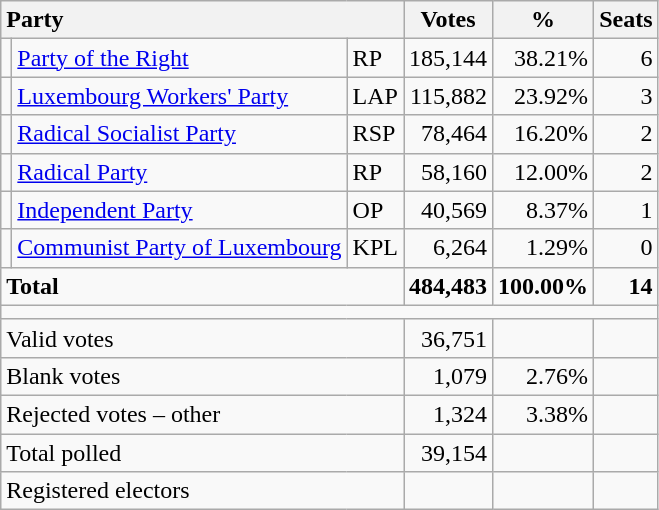<table class="wikitable" border="1" style="text-align:right;">
<tr>
<th style="text-align:left;" valign=bottom colspan=3>Party</th>
<th align=center valign=bottom width="50">Votes</th>
<th align=center valign=bottom width="50">%</th>
<th align=center>Seats</th>
</tr>
<tr>
<td></td>
<td align=left><a href='#'>Party of the Right</a></td>
<td align=left>RP</td>
<td>185,144</td>
<td>38.21%</td>
<td>6</td>
</tr>
<tr>
<td></td>
<td align=left><a href='#'>Luxembourg Workers' Party</a></td>
<td align=left>LAP</td>
<td>115,882</td>
<td>23.92%</td>
<td>3</td>
</tr>
<tr>
<td></td>
<td align=left><a href='#'>Radical Socialist Party</a></td>
<td align=left>RSP</td>
<td>78,464</td>
<td>16.20%</td>
<td>2</td>
</tr>
<tr>
<td></td>
<td align=left><a href='#'>Radical Party</a></td>
<td align=left>RP</td>
<td>58,160</td>
<td>12.00%</td>
<td>2</td>
</tr>
<tr>
<td></td>
<td align=left><a href='#'>Independent Party</a></td>
<td align=left>OP</td>
<td>40,569</td>
<td>8.37%</td>
<td>1</td>
</tr>
<tr>
<td></td>
<td align=left><a href='#'>Communist Party of Luxembourg</a></td>
<td align=left>KPL</td>
<td>6,264</td>
<td>1.29%</td>
<td>0</td>
</tr>
<tr style="font-weight:bold">
<td align=left colspan=3>Total</td>
<td>484,483</td>
<td>100.00%</td>
<td>14</td>
</tr>
<tr>
<td colspan=6 height="2"></td>
</tr>
<tr>
<td align=left colspan=3>Valid votes</td>
<td>36,751</td>
<td></td>
<td></td>
</tr>
<tr>
<td align=left colspan=3>Blank votes</td>
<td>1,079</td>
<td>2.76%</td>
<td></td>
</tr>
<tr>
<td align=left colspan=3>Rejected votes – other</td>
<td>1,324</td>
<td>3.38%</td>
<td></td>
</tr>
<tr>
<td align=left colspan=3>Total polled</td>
<td>39,154</td>
<td></td>
<td></td>
</tr>
<tr>
<td align=left colspan=3>Registered electors</td>
<td></td>
<td></td>
<td></td>
</tr>
</table>
